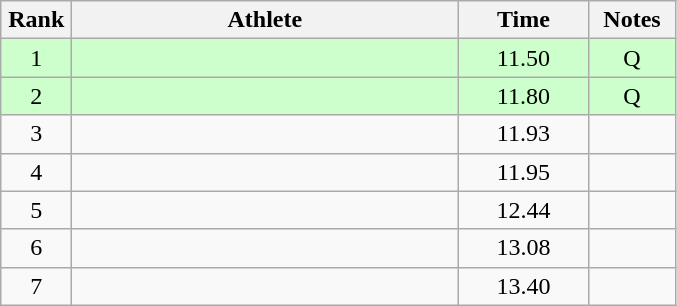<table class="wikitable" style="text-align:center">
<tr>
<th width=40>Rank</th>
<th width=250>Athlete</th>
<th width=80>Time</th>
<th width=50>Notes</th>
</tr>
<tr bgcolor="ccffcc">
<td>1</td>
<td align=left></td>
<td>11.50</td>
<td>Q</td>
</tr>
<tr bgcolor="ccffcc">
<td>2</td>
<td align=left></td>
<td>11.80</td>
<td>Q</td>
</tr>
<tr>
<td>3</td>
<td align=left></td>
<td>11.93</td>
<td></td>
</tr>
<tr>
<td>4</td>
<td align=left></td>
<td>11.95</td>
<td></td>
</tr>
<tr>
<td>5</td>
<td align=left></td>
<td>12.44</td>
<td></td>
</tr>
<tr>
<td>6</td>
<td align=left></td>
<td>13.08</td>
<td></td>
</tr>
<tr>
<td>7</td>
<td align=left></td>
<td>13.40</td>
<td></td>
</tr>
</table>
